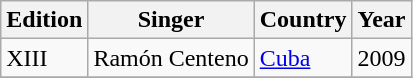<table class="wikitable">
<tr>
<th>Edition</th>
<th>Singer</th>
<th>Country</th>
<th>Year</th>
</tr>
<tr>
<td>XIII</td>
<td>Ramón Centeno</td>
<td><a href='#'>Cuba</a></td>
<td>2009</td>
</tr>
<tr>
</tr>
</table>
